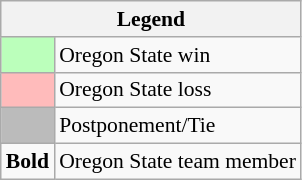<table class="wikitable" style="font-size:90%">
<tr>
<th colspan="2">Legend</th>
</tr>
<tr>
<td bgcolor="#bbffbb"> </td>
<td>Oregon State win</td>
</tr>
<tr>
<td bgcolor="#ffbbbb"> </td>
<td>Oregon State loss</td>
</tr>
<tr>
<td bgcolor="#bbbbbb"> </td>
<td>Postponement/Tie</td>
</tr>
<tr>
<td><strong>Bold</strong></td>
<td>Oregon State team member</td>
</tr>
</table>
